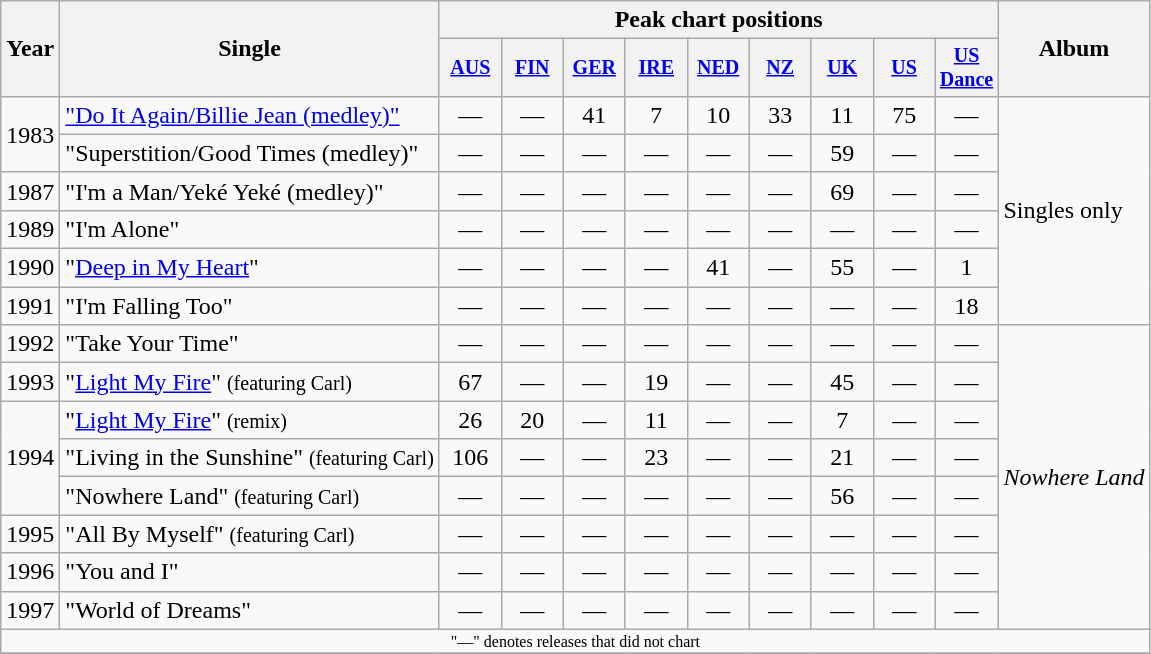<table class="wikitable" style="text-align:center;">
<tr>
<th rowspan="2">Year</th>
<th rowspan="2">Single</th>
<th colspan="9">Peak chart positions</th>
<th rowspan="2">Album</th>
</tr>
<tr style="font-size:smaller;">
<th width="35"><a href='#'>AUS</a><br></th>
<th width="35"><a href='#'>FIN</a><br></th>
<th width="35"><a href='#'>GER</a><br></th>
<th width="35"><a href='#'>IRE</a><br></th>
<th width="35"><a href='#'>NED</a><br></th>
<th width="35"><a href='#'>NZ</a><br></th>
<th width="35"><a href='#'>UK</a><br></th>
<th width="35"><a href='#'>US</a><br></th>
<th width="35"><a href='#'>US<br>Dance</a><br></th>
</tr>
<tr>
<td rowspan=2>1983</td>
<td align="left"><a href='#'>"Do It Again/Billie Jean (medley)"</a></td>
<td>—</td>
<td>—</td>
<td>41</td>
<td>7</td>
<td>10</td>
<td>33</td>
<td>11</td>
<td>75</td>
<td>—</td>
<td align="left" rowspan="6">Singles only</td>
</tr>
<tr>
<td align="left">"Superstition/Good Times (medley)"</td>
<td>—</td>
<td>—</td>
<td>—</td>
<td>—</td>
<td>—</td>
<td>—</td>
<td>59</td>
<td>—</td>
<td>—</td>
</tr>
<tr>
<td>1987</td>
<td align="left">"I'm a Man/Yeké Yeké (medley)"</td>
<td>—</td>
<td>—</td>
<td>—</td>
<td>—</td>
<td>—</td>
<td>—</td>
<td>69</td>
<td>—</td>
<td>—</td>
</tr>
<tr>
<td>1989</td>
<td align="left">"I'm Alone"</td>
<td>—</td>
<td>—</td>
<td>—</td>
<td>—</td>
<td>—</td>
<td>—</td>
<td>—</td>
<td>—</td>
<td>—</td>
</tr>
<tr>
<td>1990</td>
<td align="left">"<a href='#'>Deep in My Heart</a>"</td>
<td>—</td>
<td>—</td>
<td>—</td>
<td>—</td>
<td>41</td>
<td>—</td>
<td>55</td>
<td>—</td>
<td>1</td>
</tr>
<tr>
<td>1991</td>
<td align="left">"I'm Falling Too"</td>
<td>—</td>
<td>—</td>
<td>—</td>
<td>—</td>
<td>—</td>
<td>—</td>
<td>—</td>
<td>—</td>
<td>18</td>
</tr>
<tr>
<td>1992</td>
<td align="left">"Take Your Time"</td>
<td>—</td>
<td>—</td>
<td>—</td>
<td>—</td>
<td>—</td>
<td>—</td>
<td>—</td>
<td>—</td>
<td>—</td>
<td align="left" rowspan="8"><em>Nowhere Land</em></td>
</tr>
<tr>
<td>1993</td>
<td align="left">"<a href='#'>Light My Fire</a>" <small>(featuring Carl)</small></td>
<td>67</td>
<td>—</td>
<td>—</td>
<td>19</td>
<td>—</td>
<td>—</td>
<td>45</td>
<td>—</td>
<td>—</td>
</tr>
<tr>
<td rowspan=3>1994</td>
<td align="left">"<a href='#'>Light My Fire</a>" <small>(remix)</small></td>
<td>26</td>
<td>20</td>
<td>—</td>
<td>11</td>
<td>—</td>
<td>—</td>
<td>7</td>
<td>—</td>
<td>—</td>
</tr>
<tr>
<td align="left">"Living in the Sunshine" <small>(featuring Carl)</small></td>
<td>106</td>
<td>—</td>
<td>—</td>
<td>23</td>
<td>—</td>
<td>—</td>
<td>21</td>
<td>—</td>
<td>—</td>
</tr>
<tr>
<td align="left">"Nowhere Land" <small>(featuring Carl)</small></td>
<td>—</td>
<td>—</td>
<td>—</td>
<td>—</td>
<td>—</td>
<td>—</td>
<td>56</td>
<td>—</td>
<td>—</td>
</tr>
<tr>
<td>1995</td>
<td align="left">"All By Myself" <small>(featuring Carl)</small></td>
<td>—</td>
<td>—</td>
<td>—</td>
<td>—</td>
<td>—</td>
<td>—</td>
<td>—</td>
<td>—</td>
<td>—</td>
</tr>
<tr>
<td>1996</td>
<td align="left">"You and I"</td>
<td>—</td>
<td>—</td>
<td>—</td>
<td>—</td>
<td>—</td>
<td>—</td>
<td>—</td>
<td>—</td>
<td>—</td>
</tr>
<tr>
<td>1997</td>
<td align="left">"World of Dreams"</td>
<td>—</td>
<td>—</td>
<td>—</td>
<td>—</td>
<td>—</td>
<td>—</td>
<td>—</td>
<td>—</td>
<td>—</td>
</tr>
<tr>
<td colspan="15" style="font-size:8pt">"—" denotes releases that did not chart</td>
</tr>
<tr>
</tr>
</table>
